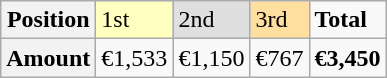<table class="wikitable">
<tr>
<th>Position</th>
<td bgcolor="#ffffbf">1st</td>
<td bgcolor="#dfdfdf">2nd</td>
<td bgcolor="#ffdf9f">3rd</td>
<td><strong>Total</strong></td>
</tr>
<tr>
<th>Amount</th>
<td>€1,533</td>
<td>€1,150</td>
<td>€767</td>
<td><strong>€3,450</strong></td>
</tr>
</table>
